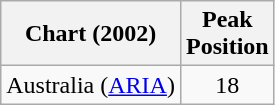<table class="wikitable">
<tr>
<th align="left">Chart (2002)</th>
<th align="left">Peak<br>Position</th>
</tr>
<tr>
<td align="left">Australia (<a href='#'>ARIA</a>)</td>
<td align="center">18</td>
</tr>
</table>
